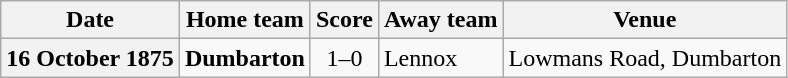<table class="wikitable football-result-list" style="max-width: 80em; text-align: center">
<tr>
<th scope="col">Date</th>
<th scope="col">Home team</th>
<th scope="col">Score</th>
<th scope="col">Away team</th>
<th scope="col">Venue</th>
</tr>
<tr>
<th scope="row">16 October 1875</th>
<td align=right><strong>Dumbarton</strong></td>
<td>1–0</td>
<td align=left>Lennox</td>
<td align=left>Lowmans Road, Dumbarton</td>
</tr>
</table>
